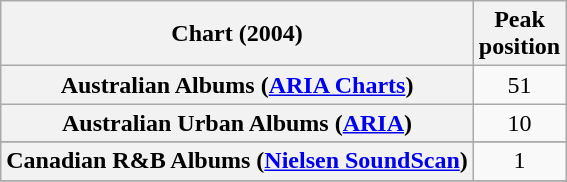<table class="wikitable sortable plainrowheaders" style="text-align:center">
<tr>
<th scope="col">Chart (2004)</th>
<th scope="col">Peak<br>position</th>
</tr>
<tr>
<th scope="row">Australian Albums (<a href='#'>ARIA Charts</a>)</th>
<td>51</td>
</tr>
<tr>
<th scope="row">Australian Urban Albums (<a href='#'>ARIA</a>)</th>
<td>10</td>
</tr>
<tr>
</tr>
<tr>
</tr>
<tr>
<th scope="row">Canadian R&B Albums (<a href='#'>Nielsen SoundScan</a>)</th>
<td>1</td>
</tr>
<tr>
</tr>
<tr>
</tr>
<tr>
</tr>
<tr>
</tr>
<tr>
</tr>
<tr>
</tr>
<tr>
</tr>
<tr>
</tr>
<tr>
</tr>
<tr>
</tr>
<tr>
</tr>
</table>
